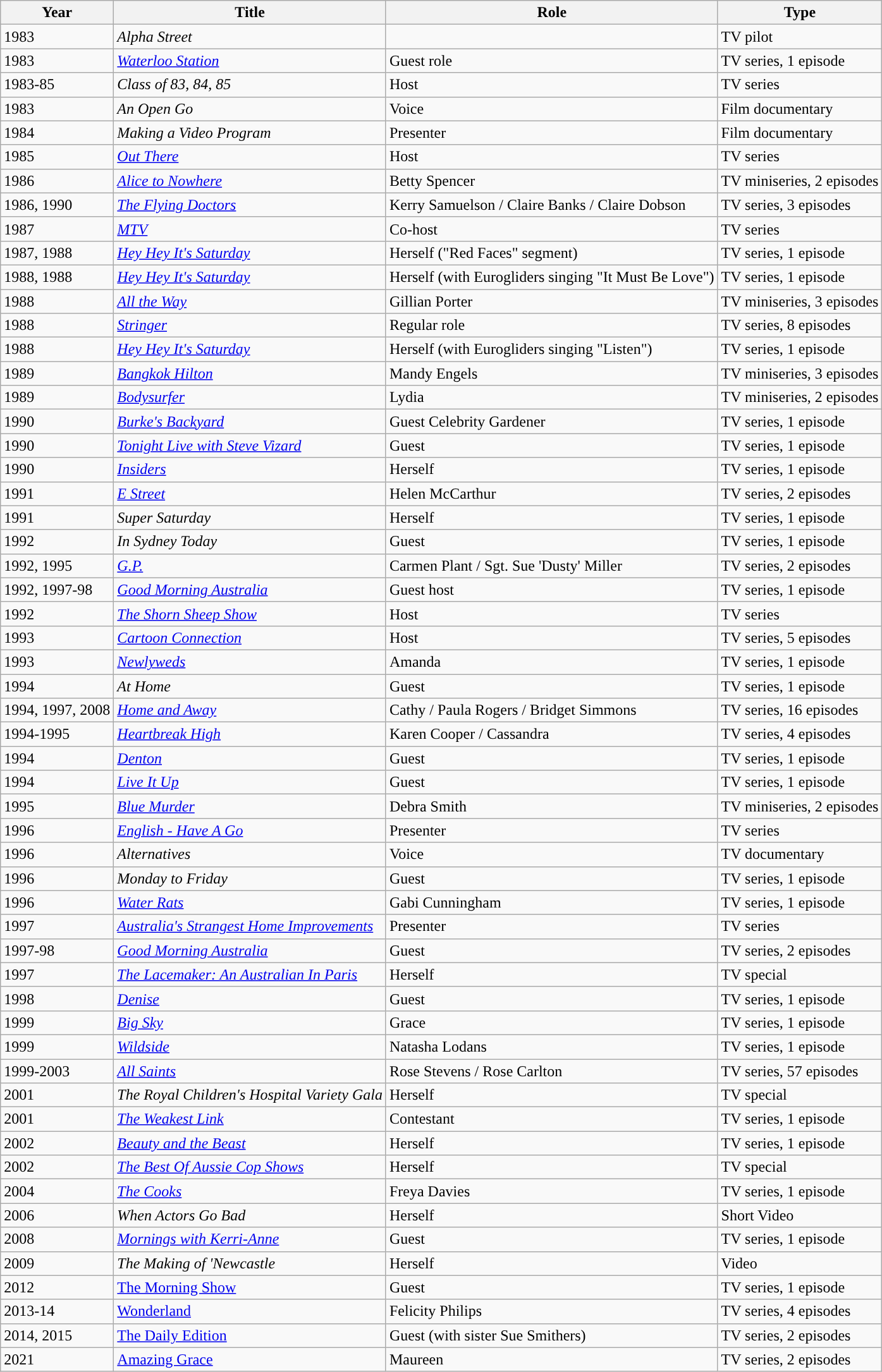<table class="wikitable">
<tr>
<th>Year</th>
<th>Title</th>
<th>Role</th>
<th>Type</th>
</tr>
<tr>
<td>1983</td>
<td><em>Alpha Street</em></td>
<td></td>
<td>TV pilot</td>
</tr>
<tr>
<td>1983</td>
<td><em><a href='#'>Waterloo Station</a></em></td>
<td>Guest role</td>
<td>TV series, 1 episode</td>
</tr>
<tr>
<td>1983-85</td>
<td><em>Class of 83, 84, 85</em></td>
<td>Host</td>
<td>TV series</td>
</tr>
<tr>
<td>1983</td>
<td><em>An Open Go</em></td>
<td>Voice</td>
<td>Film documentary</td>
</tr>
<tr>
<td>1984</td>
<td><em>Making a Video Program</em></td>
<td>Presenter</td>
<td>Film documentary</td>
</tr>
<tr>
<td>1985</td>
<td><em><a href='#'>Out There</a></em></td>
<td>Host</td>
<td>TV series</td>
</tr>
<tr>
<td>1986</td>
<td><em><a href='#'>Alice to Nowhere</a></em></td>
<td>Betty Spencer</td>
<td>TV miniseries, 2 episodes</td>
</tr>
<tr>
<td>1986, 1990</td>
<td><em><a href='#'>The Flying Doctors</a></em></td>
<td>Kerry Samuelson / Claire Banks / Claire Dobson</td>
<td>TV series, 3 episodes</td>
</tr>
<tr>
<td>1987</td>
<td><em><a href='#'>MTV</a></em></td>
<td>Co-host</td>
<td>TV series</td>
</tr>
<tr>
<td>1987, 1988</td>
<td><em><a href='#'>Hey Hey It's Saturday</a></em></td>
<td>Herself ("Red Faces" segment)</td>
<td>TV series, 1 episode</td>
</tr>
<tr>
<td>1988, 1988</td>
<td><em><a href='#'>Hey Hey It's Saturday</a></em></td>
<td>Herself (with Eurogliders singing "It Must Be Love")</td>
<td>TV series, 1 episode</td>
</tr>
<tr>
<td>1988</td>
<td><em><a href='#'>All the Way</a></em></td>
<td>Gillian Porter</td>
<td>TV miniseries, 3 episodes</td>
</tr>
<tr>
<td>1988</td>
<td><em><a href='#'>Stringer</a></em></td>
<td>Regular role</td>
<td>TV series, 8 episodes</td>
</tr>
<tr>
<td>1988</td>
<td><em><a href='#'>Hey Hey It's Saturday</a></em></td>
<td>Herself (with Eurogliders singing "Listen")</td>
<td>TV series, 1 episode</td>
</tr>
<tr>
<td>1989</td>
<td><em><a href='#'>Bangkok Hilton</a></em></td>
<td>Mandy Engels</td>
<td>TV miniseries, 3 episodes</td>
</tr>
<tr>
<td>1989</td>
<td><em><a href='#'>Bodysurfer</a></em></td>
<td>Lydia</td>
<td>TV miniseries, 2 episodes</td>
</tr>
<tr>
<td>1990</td>
<td><em><a href='#'>Burke's Backyard</a></em></td>
<td>Guest Celebrity Gardener</td>
<td>TV series, 1 episode</td>
</tr>
<tr>
<td>1990</td>
<td><em><a href='#'>Tonight Live with Steve Vizard</a></em></td>
<td>Guest</td>
<td>TV series, 1 episode</td>
</tr>
<tr>
<td>1990</td>
<td><em><a href='#'>Insiders</a></em></td>
<td>Herself</td>
<td>TV series, 1 episode</td>
</tr>
<tr>
<td>1991</td>
<td><em><a href='#'>E Street</a></em></td>
<td>Helen McCarthur</td>
<td>TV series, 2 episodes</td>
</tr>
<tr>
<td>1991</td>
<td><em>Super Saturday</em></td>
<td>Herself</td>
<td>TV series, 1 episode</td>
</tr>
<tr>
<td>1992</td>
<td><em>In Sydney Today</em></td>
<td>Guest</td>
<td>TV series, 1 episode</td>
</tr>
<tr>
<td>1992, 1995</td>
<td><em><a href='#'>G.P.</a></em></td>
<td>Carmen Plant / Sgt. Sue 'Dusty' Miller</td>
<td>TV series, 2 episodes</td>
</tr>
<tr>
<td>1992, 1997-98</td>
<td><em><a href='#'>Good Morning Australia</a></em></td>
<td>Guest host</td>
<td>TV series, 1 episode</td>
</tr>
<tr>
<td>1992</td>
<td><em><a href='#'>The Shorn Sheep Show</a></em></td>
<td>Host</td>
<td>TV series</td>
</tr>
<tr>
<td>1993</td>
<td><em><a href='#'>Cartoon Connection</a></em></td>
<td>Host</td>
<td>TV series, 5 episodes</td>
</tr>
<tr>
<td>1993</td>
<td><em><a href='#'>Newlyweds</a></em></td>
<td>Amanda</td>
<td>TV series, 1 episode</td>
</tr>
<tr>
<td>1994</td>
<td><em>At Home</em></td>
<td>Guest</td>
<td>TV series, 1 episode</td>
</tr>
<tr>
<td>1994, 1997, 2008</td>
<td><em><a href='#'>Home and Away</a></em></td>
<td>Cathy / Paula Rogers / Bridget Simmons</td>
<td>TV series, 16 episodes</td>
</tr>
<tr>
<td>1994-1995</td>
<td><em><a href='#'>Heartbreak High</a></em></td>
<td>Karen Cooper / Cassandra</td>
<td>TV series, 4 episodes</td>
</tr>
<tr>
<td>1994</td>
<td><em><a href='#'>Denton</a></em></td>
<td>Guest</td>
<td>TV series, 1 episode</td>
</tr>
<tr>
<td>1994</td>
<td><em><a href='#'>Live It Up</a></em></td>
<td>Guest</td>
<td>TV series, 1 episode</td>
</tr>
<tr>
<td>1995</td>
<td><em><a href='#'>Blue Murder</a></em></td>
<td>Debra Smith</td>
<td>TV miniseries, 2 episodes</td>
</tr>
<tr>
<td>1996</td>
<td><em><a href='#'>English - Have A Go</a></em></td>
<td>Presenter</td>
<td>TV series</td>
</tr>
<tr>
<td>1996</td>
<td><em>Alternatives</em></td>
<td>Voice</td>
<td>TV documentary</td>
</tr>
<tr>
<td>1996</td>
<td><em>Monday to Friday</em></td>
<td>Guest</td>
<td>TV series, 1 episode</td>
</tr>
<tr>
<td>1996</td>
<td><em><a href='#'>Water Rats</a></em></td>
<td>Gabi Cunningham</td>
<td>TV series, 1 episode</td>
</tr>
<tr>
<td>1997</td>
<td><em><a href='#'>Australia's Strangest Home Improvements</a></em></td>
<td>Presenter</td>
<td>TV series</td>
</tr>
<tr>
<td>1997-98</td>
<td><em><a href='#'>Good Morning Australia</a></em></td>
<td>Guest</td>
<td>TV series, 2 episodes</td>
</tr>
<tr>
<td>1997</td>
<td><em><a href='#'>The Lacemaker: An Australian In Paris</a></em></td>
<td>Herself</td>
<td>TV special</td>
</tr>
<tr>
<td>1998</td>
<td><em><a href='#'>Denise</a></em></td>
<td>Guest</td>
<td>TV series, 1 episode</td>
</tr>
<tr>
<td>1999</td>
<td><em><a href='#'>Big Sky</a></em></td>
<td>Grace</td>
<td>TV series, 1 episode</td>
</tr>
<tr>
<td>1999</td>
<td><em><a href='#'>Wildside</a></em></td>
<td>Natasha Lodans</td>
<td>TV series, 1 episode</td>
</tr>
<tr>
<td>1999-2003</td>
<td><em><a href='#'>All Saints</a></em></td>
<td>Rose Stevens / Rose Carlton</td>
<td>TV series, 57 episodes</td>
</tr>
<tr>
<td>2001</td>
<td><em>The Royal Children's Hospital Variety Gala</em></td>
<td>Herself</td>
<td>TV special</td>
</tr>
<tr>
<td>2001</td>
<td><em><a href='#'>The Weakest Link</a></em></td>
<td>Contestant</td>
<td>TV series, 1 episode</td>
</tr>
<tr>
<td>2002</td>
<td><em><a href='#'>Beauty and the Beast</a></em></td>
<td>Herself</td>
<td>TV series, 1 episode</td>
</tr>
<tr>
<td>2002</td>
<td><em><a href='#'>The Best Of Aussie Cop Shows</a></em></td>
<td>Herself</td>
<td>TV special</td>
</tr>
<tr>
<td>2004</td>
<td><em><a href='#'>The Cooks</a></em></td>
<td>Freya Davies</td>
<td>TV series, 1 episode</td>
</tr>
<tr>
<td>2006</td>
<td><em>When Actors Go Bad</em></td>
<td>Herself</td>
<td>Short Video</td>
</tr>
<tr>
<td>2008</td>
<td><em><a href='#'>Mornings with Kerri-Anne</a></em></td>
<td>Guest</td>
<td>TV series, 1 episode</td>
</tr>
<tr>
<td>2009</td>
<td><em>The Making of 'Newcastle<strong></td>
<td>Herself</td>
<td>Video</td>
</tr>
<tr>
<td>2012</td>
<td></em><a href='#'>The Morning Show</a><em></td>
<td>Guest</td>
<td>TV series, 1 episode</td>
</tr>
<tr>
<td>2013-14</td>
<td></em><a href='#'>Wonderland</a><em></td>
<td>Felicity Philips</td>
<td>TV series, 4 episodes</td>
</tr>
<tr>
<td>2014, 2015</td>
<td></em><a href='#'>The Daily Edition</a><em></td>
<td>Guest (with sister Sue Smithers)</td>
<td>TV series, 2 episodes</td>
</tr>
<tr>
<td>2021</td>
<td></em><a href='#'>Amazing Grace</a><em></td>
<td>Maureen</td>
<td>TV series, 2 episodes</td>
</tr>
</table>
